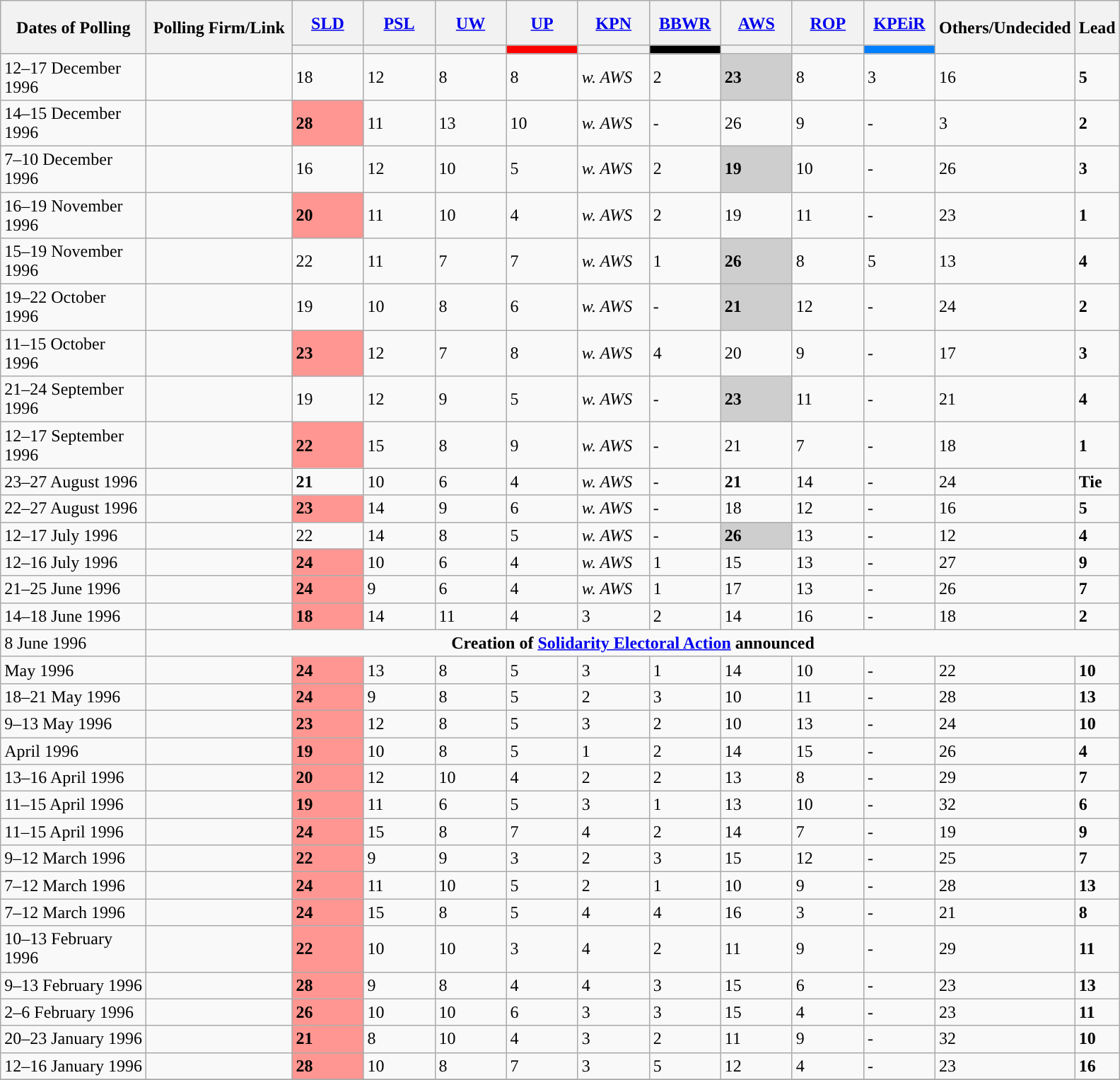<table class="wikitable sortable collapsible">
<tr style="height:42px; text-align:center; background-color:#E9E9E9">
<th rowspan="2" data-sort-type="date" style="width:130px;">Dates of Polling</th>
<th rowspan="2" style="width:130px;">Polling Firm/Link</th>
<th style="width:60px;" class="unsortable"><a href='#'>SLD</a></th>
<th style="width:60px;" class="unsortable"><a href='#'>PSL</a></th>
<th style="width:60px;" class="unsortable"><a href='#'>UW</a></th>
<th style="width:60px;" class="unsortable"><a href='#'>UP</a></th>
<th style="width:60px;" class="unsortable"><a href='#'>KPN</a></th>
<th style="width:60px;" class="unsortable"><a href='#'>BBWR</a></th>
<th style="width:60px;" class="unsortable"><a href='#'>AWS</a></th>
<th style="width:60px;" class="unsortable"><a href='#'>ROP</a></th>
<th style="width:60px;" class="unsortable"><a href='#'>KPEiR</a></th>
<th rowspan="2" data-sort-type="number" style="width:40px;">Others/Undecided</th>
<th rowspan="2" data-sort-type="number" style="width:30px;">Lead</th>
</tr>
<tr>
<th data-sort-type="number" style="height:1px; background:"></th>
<th data-sort-type="number" style="height:1px; background:"></th>
<th data-sort-type="number" style="height:1px; background:"></th>
<th data-sort-type="number" style="height:1px; background:Red;"></th>
<th data-sort-type="number" style="height:1px; background:"></th>
<th data-sort-type="number" style="height:1px; background:Black;"></th>
<th data-sort-type="number" style="height:1px; background:"></th>
<th data-sort-type="number" style="height:1px; background:"></th>
<th data-sort-type="number" style="height:1px; background:#007FFF;"></th>
</tr>
<tr>
<td>12–17 December 1996</td>
<td></td>
<td>18</td>
<td>12</td>
<td>8</td>
<td>8</td>
<td><em>w. AWS</em></td>
<td>2</td>
<td style="background:#CECECE"><strong>23</strong></td>
<td>8</td>
<td>3</td>
<td>16</td>
<td style="background:"><strong>5</strong></td>
</tr>
<tr>
<td>14–15 December 1996</td>
<td></td>
<td style="background:#FF9691"><strong>28</strong></td>
<td>11</td>
<td>13</td>
<td>10</td>
<td><em>w. AWS</em></td>
<td>-</td>
<td>26</td>
<td>9</td>
<td>-</td>
<td>3</td>
<td style="background:"><strong>2</strong></td>
</tr>
<tr>
<td>7–10 December 1996</td>
<td></td>
<td>16</td>
<td>12</td>
<td>10</td>
<td>5</td>
<td><em>w. AWS</em></td>
<td>2</td>
<td style="background:#CECECE"><strong>19</strong></td>
<td>10</td>
<td>-</td>
<td>26</td>
<td style="background:"><strong>3</strong></td>
</tr>
<tr>
<td>16–19 November 1996</td>
<td></td>
<td style="background:#FF9691"><strong>20</strong></td>
<td>11</td>
<td>10</td>
<td>4</td>
<td><em>w. AWS</em></td>
<td>2</td>
<td>19</td>
<td>11</td>
<td>-</td>
<td>23</td>
<td style="background:"><strong>1</strong></td>
</tr>
<tr>
<td>15–19 November 1996</td>
<td></td>
<td>22</td>
<td>11</td>
<td>7</td>
<td>7</td>
<td><em>w. AWS</em></td>
<td>1</td>
<td style="background:#CECECE"><strong>26</strong></td>
<td>8</td>
<td>5</td>
<td>13</td>
<td style="background:"><strong>4</strong></td>
</tr>
<tr>
<td>19–22 October 1996</td>
<td></td>
<td>19</td>
<td>10</td>
<td>8</td>
<td>6</td>
<td><em>w. AWS</em></td>
<td>-</td>
<td style="background:#CECECE"><strong>21</strong></td>
<td>12</td>
<td>-</td>
<td>24</td>
<td style="background:"><strong>2</strong></td>
</tr>
<tr>
<td>11–15 October 1996</td>
<td></td>
<td style="background:#FF9691"><strong>23</strong></td>
<td>12</td>
<td>7</td>
<td>8</td>
<td><em>w. AWS</em></td>
<td>4</td>
<td>20</td>
<td>9</td>
<td>-</td>
<td>17</td>
<td style="background:"><strong>3</strong></td>
</tr>
<tr>
<td>21–24 September 1996</td>
<td></td>
<td>19</td>
<td>12</td>
<td>9</td>
<td>5</td>
<td><em>w. AWS</em></td>
<td>-</td>
<td style="background:#CECECE"><strong>23</strong></td>
<td>11</td>
<td>-</td>
<td>21</td>
<td style="background:"><strong>4</strong></td>
</tr>
<tr>
<td>12–17 September 1996</td>
<td></td>
<td style="background:#FF9691"><strong>22</strong></td>
<td>15</td>
<td>8</td>
<td>9</td>
<td><em>w. AWS</em></td>
<td>-</td>
<td>21</td>
<td>7</td>
<td>-</td>
<td>18</td>
<td style="background:"><strong>1</strong></td>
</tr>
<tr>
<td>23–27 August 1996</td>
<td></td>
<td><strong>21</strong></td>
<td>10</td>
<td>6</td>
<td>4</td>
<td><em>w. AWS</em></td>
<td>-</td>
<td><strong>21</strong></td>
<td>14</td>
<td>-</td>
<td>24</td>
<td><strong>Tie</strong></td>
</tr>
<tr>
<td>22–27 August 1996</td>
<td></td>
<td style="background:#FF9691"><strong>23</strong></td>
<td>14</td>
<td>9</td>
<td>6</td>
<td><em>w. AWS</em></td>
<td>-</td>
<td>18</td>
<td>12</td>
<td>-</td>
<td>16</td>
<td style="background:"><strong>5</strong></td>
</tr>
<tr>
<td>12–17 July 1996</td>
<td></td>
<td>22</td>
<td>14</td>
<td>8</td>
<td>5</td>
<td><em>w. AWS</em></td>
<td>-</td>
<td style="background:#CECECE"><strong>26</strong></td>
<td>13</td>
<td>-</td>
<td>12</td>
<td style="background:"><strong>4</strong></td>
</tr>
<tr>
<td>12–16 July 1996</td>
<td></td>
<td style="background:#FF9691"><strong>24</strong></td>
<td>10</td>
<td>6</td>
<td>4</td>
<td><em>w. AWS</em></td>
<td>1</td>
<td>15</td>
<td>13</td>
<td>-</td>
<td>27</td>
<td style="background:"><strong>9</strong></td>
</tr>
<tr>
<td>21–25 June 1996</td>
<td></td>
<td style="background:#FF9691"><strong>24</strong></td>
<td>9</td>
<td>6</td>
<td>4</td>
<td><em>w. AWS</em></td>
<td>1</td>
<td>17</td>
<td>13</td>
<td>-</td>
<td>26</td>
<td style="background:"><strong>7</strong></td>
</tr>
<tr>
<td>14–18 June 1996</td>
<td></td>
<td style="background:#FF9691"><strong>18</strong></td>
<td>14</td>
<td>11</td>
<td>4</td>
<td>3</td>
<td>2</td>
<td>14</td>
<td>16</td>
<td>-</td>
<td>18</td>
<td style="background:"><strong>2</strong></td>
</tr>
<tr>
<td>8 June 1996</td>
<td colspan="12" style="text-align:center"><strong>Creation of <a href='#'>Solidarity Electoral Action</a> announced</strong></td>
</tr>
<tr>
<td>May 1996</td>
<td></td>
<td style="background:#FF9691"><strong>24</strong></td>
<td>13</td>
<td>8</td>
<td>5</td>
<td>3</td>
<td>1</td>
<td>14</td>
<td>10</td>
<td>-</td>
<td>22</td>
<td style="background:"><strong>10</strong></td>
</tr>
<tr>
<td>18–21 May 1996</td>
<td></td>
<td style="background:#FF9691"><strong>24</strong></td>
<td>9</td>
<td>8</td>
<td>5</td>
<td>2</td>
<td>3</td>
<td>10</td>
<td>11</td>
<td>-</td>
<td>28</td>
<td style="background:"><strong>13</strong></td>
</tr>
<tr>
<td>9–13 May 1996</td>
<td></td>
<td style="background:#FF9691"><strong>23</strong></td>
<td>12</td>
<td>8</td>
<td>5</td>
<td>3</td>
<td>2</td>
<td>10</td>
<td>13</td>
<td>-</td>
<td>24</td>
<td style="background:"><strong>10</strong></td>
</tr>
<tr>
<td>April 1996</td>
<td></td>
<td style="background:#FF9691"><strong>19</strong></td>
<td>10</td>
<td>8</td>
<td>5</td>
<td>1</td>
<td>2</td>
<td>14</td>
<td>15</td>
<td>-</td>
<td>26</td>
<td style="background:"><strong>4</strong></td>
</tr>
<tr>
<td>13–16 April 1996</td>
<td></td>
<td style="background:#FF9691"><strong>20</strong></td>
<td>12</td>
<td>10</td>
<td>4</td>
<td>2</td>
<td>2</td>
<td>13</td>
<td>8</td>
<td>-</td>
<td>29</td>
<td style="background:"><strong>7</strong></td>
</tr>
<tr>
<td>11–15 April 1996</td>
<td></td>
<td style="background:#FF9691"><strong>19</strong></td>
<td>11</td>
<td>6</td>
<td>5</td>
<td>3</td>
<td>1</td>
<td>13</td>
<td>10</td>
<td>-</td>
<td>32</td>
<td style="background:"><strong>6</strong></td>
</tr>
<tr>
<td>11–15 April 1996</td>
<td></td>
<td style="background:#FF9691"><strong>24</strong></td>
<td>15</td>
<td>8</td>
<td>7</td>
<td>4</td>
<td>2</td>
<td>14</td>
<td>7</td>
<td>-</td>
<td>19</td>
<td style="background:"><strong>9</strong></td>
</tr>
<tr>
<td>9–12 March 1996</td>
<td></td>
<td style="background:#FF9691"><strong>22</strong></td>
<td>9</td>
<td>9</td>
<td>3</td>
<td>2</td>
<td>3</td>
<td>15</td>
<td>12</td>
<td>-</td>
<td>25</td>
<td style="background:"><strong>7</strong></td>
</tr>
<tr>
<td>7–12 March 1996</td>
<td></td>
<td style="background:#FF9691"><strong>24</strong></td>
<td>11</td>
<td>10</td>
<td>5</td>
<td>2</td>
<td>1</td>
<td>10</td>
<td>9</td>
<td>-</td>
<td>28</td>
<td style="background:"><strong>13</strong></td>
</tr>
<tr>
<td>7–12 March 1996</td>
<td></td>
<td style="background:#FF9691"><strong>24</strong></td>
<td>15</td>
<td>8</td>
<td>5</td>
<td>4</td>
<td>4</td>
<td>16</td>
<td>3</td>
<td>-</td>
<td>21</td>
<td style="background:"><strong>8</strong></td>
</tr>
<tr>
<td>10–13 February 1996</td>
<td></td>
<td style="background:#FF9691"><strong>22</strong></td>
<td>10</td>
<td>10</td>
<td>3</td>
<td>4</td>
<td>2</td>
<td>11</td>
<td>9</td>
<td>-</td>
<td>29</td>
<td style="background:"><strong>11</strong></td>
</tr>
<tr>
<td>9–13 February 1996</td>
<td></td>
<td style="background:#FF9691"><strong>28</strong></td>
<td>9</td>
<td>8</td>
<td>4</td>
<td>4</td>
<td>3</td>
<td>15</td>
<td>6</td>
<td>-</td>
<td>23</td>
<td style="background:"><strong>13</strong></td>
</tr>
<tr>
<td>2–6 February 1996</td>
<td></td>
<td style="background:#FF9691"><strong>26</strong></td>
<td>10</td>
<td>10</td>
<td>6</td>
<td>3</td>
<td>3</td>
<td>15</td>
<td>4</td>
<td>-</td>
<td>23</td>
<td style="background:"><strong>11</strong></td>
</tr>
<tr>
<td>20–23 January 1996</td>
<td></td>
<td style="background:#FF9691"><strong>21</strong></td>
<td>8</td>
<td>10</td>
<td>4</td>
<td>3</td>
<td>2</td>
<td>11</td>
<td>9</td>
<td>-</td>
<td>32</td>
<td style="background:"><strong>10</strong></td>
</tr>
<tr>
<td>12–16 January 1996</td>
<td></td>
<td style="background:#FF9691"><strong>28</strong></td>
<td>10</td>
<td>8</td>
<td>7</td>
<td>3</td>
<td>5</td>
<td>12</td>
<td>4</td>
<td>-</td>
<td>23</td>
<td style="background:"><strong>16</strong></td>
</tr>
<tr>
</tr>
</table>
